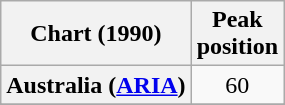<table class="wikitable sortable plainrowheaders" style="text-align:center">
<tr>
<th>Chart (1990)</th>
<th>Peak<br>position</th>
</tr>
<tr>
<th scope="row">Australia (<a href='#'>ARIA</a>)</th>
<td>60</td>
</tr>
<tr>
</tr>
<tr>
</tr>
<tr>
</tr>
<tr>
</tr>
<tr>
</tr>
<tr>
</tr>
<tr>
</tr>
<tr>
</tr>
</table>
